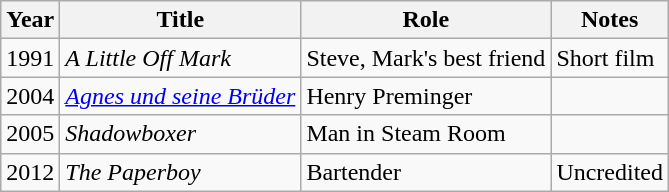<table class="wikitable">
<tr>
<th>Year</th>
<th>Title</th>
<th>Role</th>
<th>Notes</th>
</tr>
<tr>
<td>1991</td>
<td><em>A Little Off Mark</em></td>
<td>Steve, Mark's best friend</td>
<td>Short film</td>
</tr>
<tr>
<td>2004</td>
<td><em><a href='#'>Agnes und seine Brüder</a></em></td>
<td>Henry Preminger</td>
<td></td>
</tr>
<tr>
<td>2005</td>
<td><em>Shadowboxer</em></td>
<td>Man in Steam Room</td>
<td></td>
</tr>
<tr>
<td>2012</td>
<td><em>The Paperboy</em></td>
<td>Bartender</td>
<td>Uncredited</td>
</tr>
</table>
